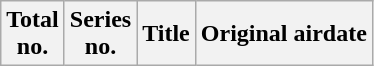<table class="wikitable plainrowheaders">
<tr>
<th>Total<br>no.</th>
<th>Series<br>no.</th>
<th>Title</th>
<th>Original airdate<br>





</th>
</tr>
</table>
